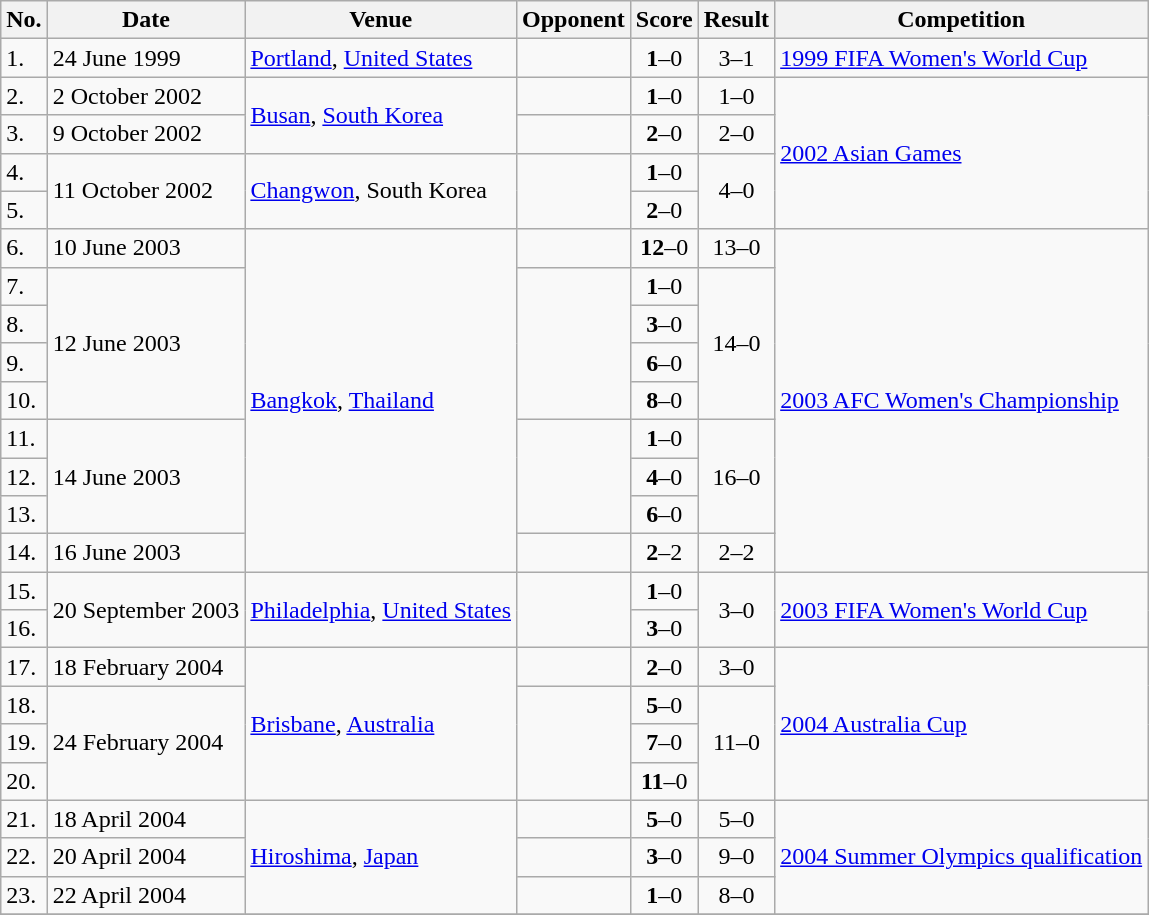<table class="wikitable">
<tr>
<th>No.</th>
<th>Date</th>
<th>Venue</th>
<th>Opponent</th>
<th>Score</th>
<th>Result</th>
<th>Competition</th>
</tr>
<tr>
<td>1.</td>
<td>24 June 1999</td>
<td><a href='#'>Portland</a>, <a href='#'>United States</a></td>
<td></td>
<td align=center><strong>1</strong>–0</td>
<td align=center>3–1</td>
<td><a href='#'>1999 FIFA Women's World Cup</a></td>
</tr>
<tr>
<td>2.</td>
<td>2 October 2002</td>
<td rowspan=2><a href='#'>Busan</a>, <a href='#'>South Korea</a></td>
<td></td>
<td align=center><strong>1</strong>–0</td>
<td align=center>1–0</td>
<td rowspan=4><a href='#'>2002 Asian Games</a></td>
</tr>
<tr>
<td>3.</td>
<td>9 October 2002</td>
<td></td>
<td align=center><strong>2</strong>–0</td>
<td align=center>2–0</td>
</tr>
<tr>
<td>4.</td>
<td rowspan=2>11 October 2002</td>
<td rowspan=2><a href='#'>Changwon</a>, South Korea</td>
<td rowspan=2></td>
<td align=center><strong>1</strong>–0</td>
<td rowspan=2 align=center>4–0</td>
</tr>
<tr>
<td>5.</td>
<td align=center><strong>2</strong>–0</td>
</tr>
<tr>
<td>6.</td>
<td>10 June 2003</td>
<td rowspan=9><a href='#'>Bangkok</a>, <a href='#'>Thailand</a></td>
<td></td>
<td align=center><strong>12</strong>–0</td>
<td align=center>13–0</td>
<td rowspan=9><a href='#'>2003 AFC Women's Championship</a></td>
</tr>
<tr>
<td>7.</td>
<td rowspan=4>12 June 2003</td>
<td rowspan=4></td>
<td align=center><strong>1</strong>–0</td>
<td rowspan=4 align=center>14–0</td>
</tr>
<tr>
<td>8.</td>
<td align=center><strong>3</strong>–0</td>
</tr>
<tr>
<td>9.</td>
<td align=center><strong>6</strong>–0</td>
</tr>
<tr>
<td>10.</td>
<td align=center><strong>8</strong>–0</td>
</tr>
<tr>
<td>11.</td>
<td rowspan=3>14 June 2003</td>
<td rowspan=3></td>
<td align=center><strong>1</strong>–0</td>
<td rowspan=3 align=center>16–0</td>
</tr>
<tr>
<td>12.</td>
<td align=center><strong>4</strong>–0</td>
</tr>
<tr>
<td>13.</td>
<td align=center><strong>6</strong>–0</td>
</tr>
<tr>
<td>14.</td>
<td>16 June 2003</td>
<td></td>
<td align=center><strong>2</strong>–2</td>
<td align=center>2–2</td>
</tr>
<tr>
<td>15.</td>
<td rowspan=2>20 September 2003</td>
<td rowspan=2><a href='#'>Philadelphia</a>, <a href='#'>United States</a></td>
<td rowspan=2></td>
<td align=center><strong>1</strong>–0</td>
<td rowspan=2 align=center>3–0</td>
<td rowspan=2><a href='#'>2003 FIFA Women's World Cup</a></td>
</tr>
<tr>
<td>16.</td>
<td align=center><strong>3</strong>–0</td>
</tr>
<tr>
<td>17.</td>
<td>18 February 2004</td>
<td rowspan=4><a href='#'>Brisbane</a>, <a href='#'>Australia</a></td>
<td></td>
<td align=center><strong>2</strong>–0</td>
<td align=center>3–0</td>
<td rowspan=4><a href='#'>2004 Australia Cup</a></td>
</tr>
<tr>
<td>18.</td>
<td rowspan=3>24 February 2004</td>
<td rowspan=3></td>
<td align=center><strong>5</strong>–0</td>
<td rowspan=3 align=center>11–0</td>
</tr>
<tr>
<td>19.</td>
<td align=center><strong>7</strong>–0</td>
</tr>
<tr>
<td>20.</td>
<td align=center><strong>11</strong>–0</td>
</tr>
<tr>
<td>21.</td>
<td>18 April 2004</td>
<td rowspan=3><a href='#'>Hiroshima</a>, <a href='#'>Japan</a></td>
<td></td>
<td align=center><strong>5</strong>–0</td>
<td align=center>5–0</td>
<td rowspan=3><a href='#'>2004 Summer Olympics qualification</a></td>
</tr>
<tr>
<td>22.</td>
<td>20 April 2004</td>
<td></td>
<td align=center><strong>3</strong>–0</td>
<td align=center>9–0</td>
</tr>
<tr>
<td>23.</td>
<td>22 April 2004</td>
<td></td>
<td align=center><strong>1</strong>–0</td>
<td align=center>8–0</td>
</tr>
<tr>
</tr>
</table>
